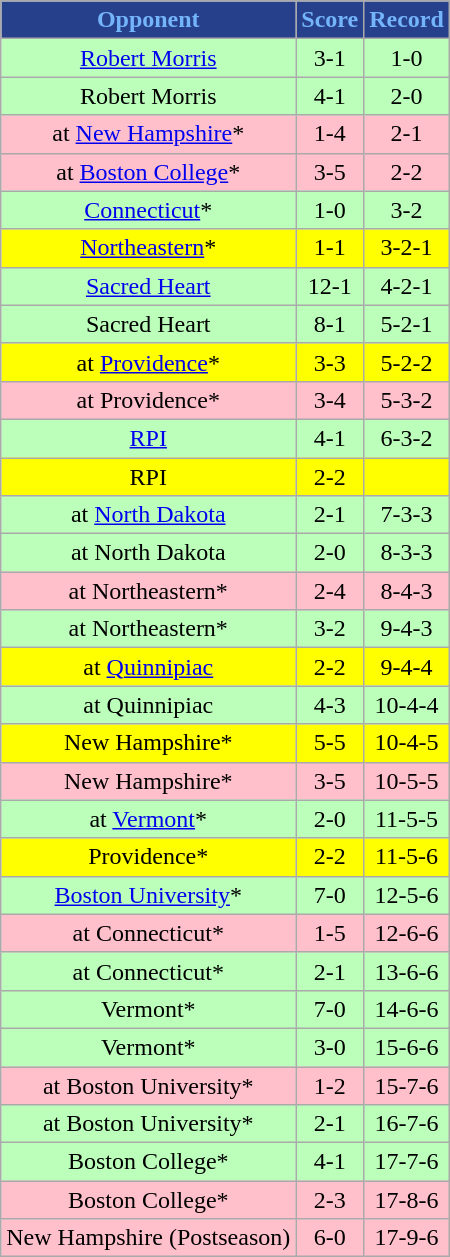<table class="wikitable">
<tr align="center"  style="background:#27408B;color:#74B4FA;">
<td><strong>Opponent</strong></td>
<td><strong>Score</strong></td>
<td><strong>Record</strong></td>
</tr>
<tr align="center" bgcolor="bbffbb">
<td><a href='#'>Robert Morris</a></td>
<td>3-1</td>
<td>1-0</td>
</tr>
<tr align="center" bgcolor="bbffbb">
<td>Robert Morris</td>
<td>4-1</td>
<td>2-0</td>
</tr>
<tr align="center" bgcolor="pink">
<td>at <a href='#'>New Hampshire</a>*</td>
<td>1-4</td>
<td>2-1</td>
</tr>
<tr align="center" bgcolor="pink">
<td>at <a href='#'>Boston College</a>*</td>
<td>3-5</td>
<td>2-2</td>
</tr>
<tr align="center" bgcolor="bbffbb">
<td><a href='#'>Connecticut</a>*</td>
<td>1-0</td>
<td>3-2</td>
</tr>
<tr align="center" bgcolor="yellow">
<td><a href='#'>Northeastern</a>*</td>
<td>1-1</td>
<td>3-2-1</td>
</tr>
<tr align="center" bgcolor="bbffbb">
<td><a href='#'>Sacred Heart</a></td>
<td>12-1</td>
<td>4-2-1</td>
</tr>
<tr align="center" bgcolor="bbffbb">
<td>Sacred Heart</td>
<td>8-1</td>
<td>5-2-1</td>
</tr>
<tr align="center" bgcolor="yellow">
<td>at <a href='#'>Providence</a>*</td>
<td>3-3</td>
<td>5-2-2</td>
</tr>
<tr align="center" bgcolor="pink">
<td>at Providence*</td>
<td>3-4</td>
<td>5-3-2</td>
</tr>
<tr align="center" bgcolor="bbffbb">
<td><a href='#'>RPI</a></td>
<td>4-1</td>
<td>6-3-2</td>
</tr>
<tr align="center" bgcolor="yellow">
<td>RPI</td>
<td>2-2</td>
<td 6-3-3></td>
</tr>
<tr align="center" bgcolor="bbffbb">
<td>at <a href='#'>North Dakota</a></td>
<td>2-1</td>
<td>7-3-3</td>
</tr>
<tr align="center" bgcolor="bbffbb">
<td>at North Dakota</td>
<td>2-0</td>
<td>8-3-3</td>
</tr>
<tr align="center" bgcolor="pink">
<td>at Northeastern*</td>
<td>2-4</td>
<td>8-4-3</td>
</tr>
<tr align="center" bgcolor="bbffbb">
<td>at Northeastern*</td>
<td>3-2</td>
<td>9-4-3</td>
</tr>
<tr align="center" bgcolor="yellow">
<td>at <a href='#'>Quinnipiac</a></td>
<td>2-2</td>
<td>9-4-4</td>
</tr>
<tr align="center" bgcolor="bbffbb">
<td>at Quinnipiac</td>
<td>4-3</td>
<td>10-4-4</td>
</tr>
<tr align="center" bgcolor="yellow">
<td>New Hampshire*</td>
<td>5-5</td>
<td>10-4-5</td>
</tr>
<tr align="center" bgcolor="pink">
<td>New Hampshire*</td>
<td>3-5</td>
<td>10-5-5</td>
</tr>
<tr align="center" bgcolor="bbffbb">
<td>at <a href='#'>Vermont</a>*</td>
<td>2-0</td>
<td>11-5-5</td>
</tr>
<tr align="center" bgcolor="yellow">
<td>Providence*</td>
<td>2-2</td>
<td>11-5-6</td>
</tr>
<tr align="center" bgcolor="bbffbb">
<td><a href='#'>Boston University</a>*</td>
<td>7-0</td>
<td>12-5-6</td>
</tr>
<tr align="center" bgcolor="pink">
<td>at Connecticut*</td>
<td>1-5</td>
<td>12-6-6</td>
</tr>
<tr align="center" bgcolor="bbffbb">
<td>at Connecticut*</td>
<td>2-1</td>
<td>13-6-6</td>
</tr>
<tr align="center" bgcolor="bbffbb">
<td>Vermont*</td>
<td>7-0</td>
<td>14-6-6</td>
</tr>
<tr align="center" bgcolor="bbffbb">
<td>Vermont*</td>
<td>3-0</td>
<td>15-6-6</td>
</tr>
<tr align="center" bgcolor="pink">
<td>at Boston University*</td>
<td>1-2</td>
<td>15-7-6</td>
</tr>
<tr align="center" bgcolor="bbffbb">
<td>at Boston University*</td>
<td>2-1</td>
<td>16-7-6</td>
</tr>
<tr align="center" bgcolor="bbffbb">
<td>Boston College*</td>
<td>4-1</td>
<td>17-7-6</td>
</tr>
<tr align="center" bgcolor="pink">
<td>Boston College*</td>
<td>2-3</td>
<td>17-8-6</td>
</tr>
<tr align="center" bgcolor="pink">
<td>New Hampshire (Postseason)</td>
<td>6-0</td>
<td>17-9-6</td>
</tr>
</table>
